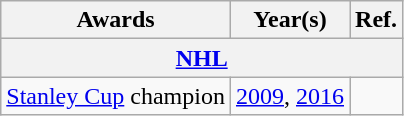<table class="wikitable">
<tr>
<th>Awards</th>
<th>Year(s)</th>
<th>Ref.</th>
</tr>
<tr>
<th colspan="3"><a href='#'>NHL</a></th>
</tr>
<tr>
<td><a href='#'>Stanley Cup</a> champion</td>
<td><a href='#'>2009</a>, <a href='#'>2016</a></td>
<td></td>
</tr>
</table>
